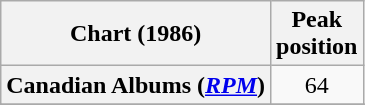<table class="wikitable sortable plainrowheaders" style="text-align:center">
<tr>
<th scope="col">Chart (1986)</th>
<th scope="col">Peak<br> position</th>
</tr>
<tr>
<th scope="row">Canadian Albums (<em><a href='#'>RPM</a></em>)</th>
<td>64</td>
</tr>
<tr>
</tr>
<tr>
</tr>
</table>
